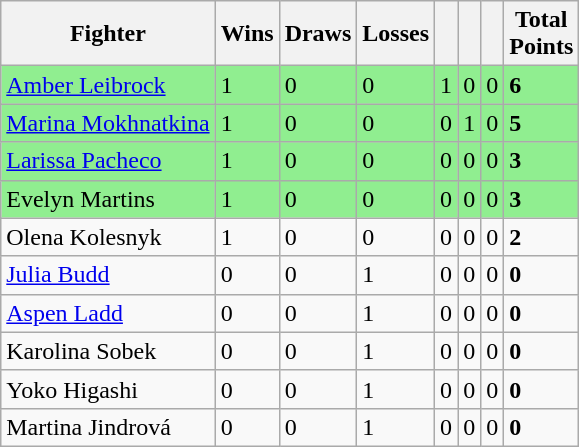<table class="wikitable sortable">
<tr>
<th>Fighter</th>
<th>Wins</th>
<th>Draws</th>
<th>Losses</th>
<th></th>
<th></th>
<th></th>
<th>Total<br> Points</th>
</tr>
<tr style="background:#90EE90;">
<td> <a href='#'>Amber Leibrock</a></td>
<td>1</td>
<td>0</td>
<td>0</td>
<td>1</td>
<td>0</td>
<td>0</td>
<td><strong>6</strong></td>
</tr>
<tr style="background:#90EE90;">
<td> <a href='#'>Marina Mokhnatkina</a></td>
<td>1</td>
<td>0</td>
<td>0</td>
<td>0</td>
<td>1</td>
<td>0</td>
<td><strong>5</strong></td>
</tr>
<tr style="background:#90EE90;">
<td> <a href='#'>Larissa Pacheco</a></td>
<td>1</td>
<td>0</td>
<td>0</td>
<td>0</td>
<td>0</td>
<td>0</td>
<td><strong>3</strong></td>
</tr>
<tr style="background:#90EE90;">
<td> Evelyn Martins</td>
<td>1</td>
<td>0</td>
<td>0</td>
<td>0</td>
<td>0</td>
<td>0</td>
<td><strong>3</strong></td>
</tr>
<tr>
<td> Olena Kolesnyk</td>
<td>1</td>
<td>0</td>
<td>0</td>
<td>0</td>
<td>0</td>
<td>0</td>
<td><strong>2</strong></td>
</tr>
<tr>
<td> <a href='#'>Julia Budd</a></td>
<td>0</td>
<td>0</td>
<td>1</td>
<td>0</td>
<td>0</td>
<td>0</td>
<td><strong>0</strong></td>
</tr>
<tr>
<td> <a href='#'>Aspen Ladd</a></td>
<td>0</td>
<td>0</td>
<td>1</td>
<td>0</td>
<td>0</td>
<td>0</td>
<td><strong>0</strong></td>
</tr>
<tr>
<td> Karolina Sobek</td>
<td>0</td>
<td>0</td>
<td>1</td>
<td>0</td>
<td>0</td>
<td>0</td>
<td><strong>0</strong></td>
</tr>
<tr>
<td> Yoko Higashi</td>
<td>0</td>
<td>0</td>
<td>1</td>
<td>0</td>
<td>0</td>
<td>0</td>
<td><strong>0</strong></td>
</tr>
<tr>
<td> Martina Jindrová</td>
<td>0</td>
<td>0</td>
<td>1</td>
<td>0</td>
<td>0</td>
<td>0</td>
<td><strong>0</strong></td>
</tr>
</table>
